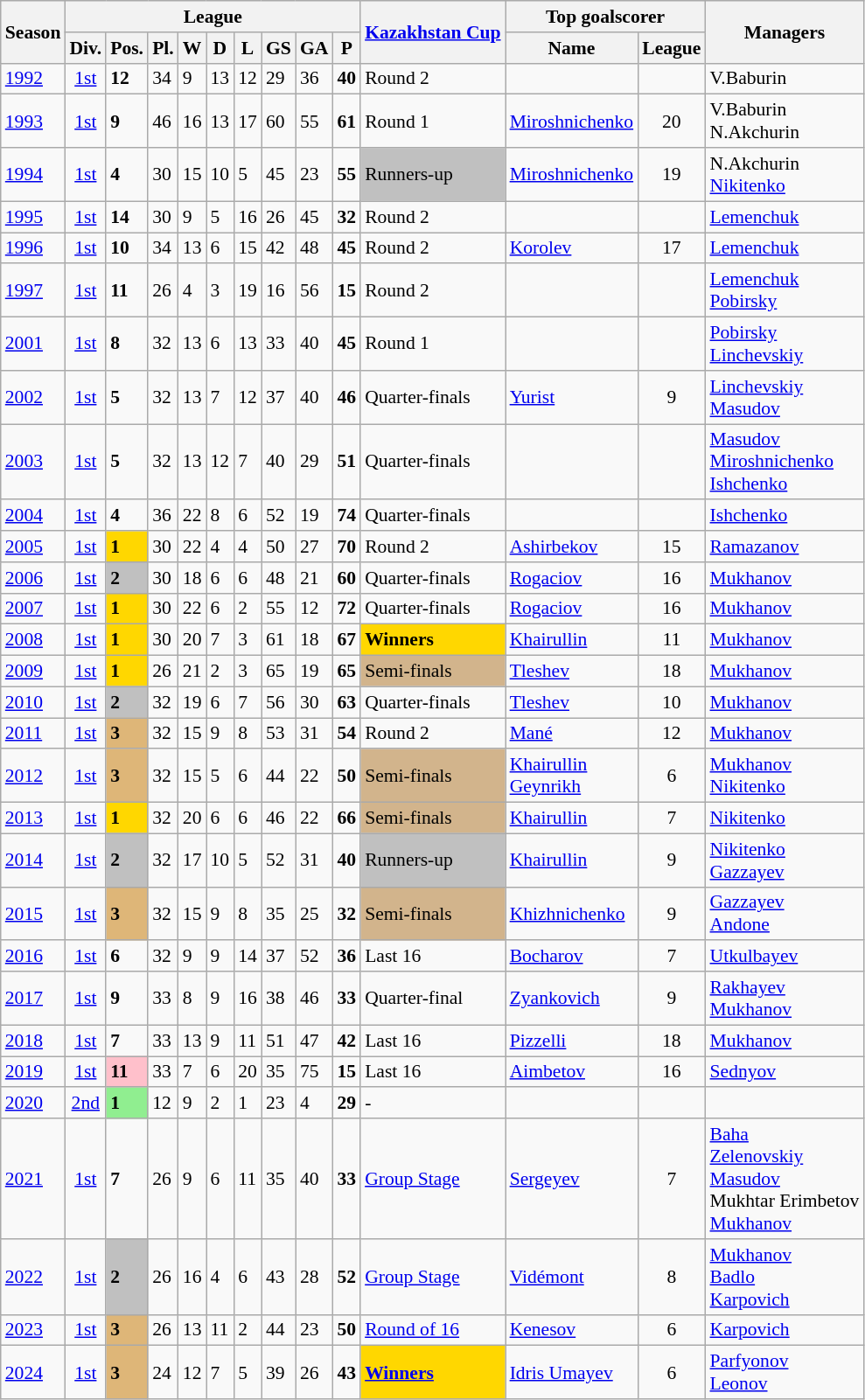<table class="wikitable mw-collapsible mw-collapsed" align=center cellspacing="0" cellpadding="3" style="border:1px solid #AAAAAA;font-size:90%">
<tr style="background:#efefef;">
<th rowspan="2">Season</th>
<th colspan="9">League</th>
<th rowspan="2"><a href='#'>Kazakhstan Cup</a></th>
<th colspan="2">Top goalscorer</th>
<th rowspan="2">Managers</th>
</tr>
<tr>
<th>Div.</th>
<th>Pos.</th>
<th>Pl.</th>
<th>W</th>
<th>D</th>
<th>L</th>
<th>GS</th>
<th>GA</th>
<th>P</th>
<th>Name</th>
<th>League</th>
</tr>
<tr>
<td><a href='#'>1992</a></td>
<td align=center><a href='#'>1st</a></td>
<td><strong>12</strong></td>
<td>34</td>
<td>9</td>
<td>13</td>
<td>12</td>
<td>29</td>
<td>36</td>
<td><strong>40</strong></td>
<td>Round 2</td>
<td></td>
<td align=center></td>
<td> V.Baburin</td>
</tr>
<tr>
<td><a href='#'>1993</a></td>
<td align=center><a href='#'>1st</a></td>
<td><strong>9</strong></td>
<td>46</td>
<td>16</td>
<td>13</td>
<td>17</td>
<td>60</td>
<td>55</td>
<td><strong>61</strong></td>
<td>Round 1</td>
<td> <a href='#'>Miroshnichenko</a></td>
<td align=center>20</td>
<td> V.Baburin <br>  N.Akchurin</td>
</tr>
<tr>
<td><a href='#'>1994</a></td>
<td align=center><a href='#'>1st</a></td>
<td><strong>4</strong></td>
<td>30</td>
<td>15</td>
<td>10</td>
<td>5</td>
<td>45</td>
<td>23</td>
<td><strong>55</strong></td>
<td style="background:silver;">Runners-up</td>
<td> <a href='#'>Miroshnichenko</a></td>
<td align=center>19</td>
<td> N.Akchurin <br>  <a href='#'>Nikitenko</a></td>
</tr>
<tr>
<td><a href='#'>1995</a></td>
<td align=center><a href='#'>1st</a></td>
<td><strong>14</strong></td>
<td>30</td>
<td>9</td>
<td>5</td>
<td>16</td>
<td>26</td>
<td>45</td>
<td><strong>32</strong></td>
<td>Round 2</td>
<td></td>
<td align=center></td>
<td> <a href='#'>Lemenchuk</a></td>
</tr>
<tr>
<td><a href='#'>1996</a></td>
<td align=center><a href='#'>1st</a></td>
<td><strong>10</strong></td>
<td>34</td>
<td>13</td>
<td>6</td>
<td>15</td>
<td>42</td>
<td>48</td>
<td><strong>45</strong></td>
<td>Round 2</td>
<td> <a href='#'>Korolev</a></td>
<td align=center>17</td>
<td> <a href='#'>Lemenchuk</a></td>
</tr>
<tr>
<td><a href='#'>1997</a></td>
<td align=center><a href='#'>1st</a></td>
<td><strong>11</strong></td>
<td>26</td>
<td>4</td>
<td>3</td>
<td>19</td>
<td>16</td>
<td>56</td>
<td><strong>15</strong></td>
<td>Round 2</td>
<td></td>
<td align=center></td>
<td> <a href='#'>Lemenchuk</a> <br>  <a href='#'>Pobirsky</a></td>
</tr>
<tr>
<td><a href='#'>2001</a></td>
<td align=center><a href='#'>1st</a></td>
<td><strong>8</strong></td>
<td>32</td>
<td>13</td>
<td>6</td>
<td>13</td>
<td>33</td>
<td>40</td>
<td><strong>45</strong></td>
<td>Round 1</td>
<td></td>
<td align=center></td>
<td> <a href='#'>Pobirsky</a> <br>  <a href='#'>Linchevskiy</a></td>
</tr>
<tr>
<td><a href='#'>2002</a></td>
<td align=center><a href='#'>1st</a></td>
<td><strong>5</strong></td>
<td>32</td>
<td>13</td>
<td>7</td>
<td>12</td>
<td>37</td>
<td>40</td>
<td><strong>46</strong></td>
<td>Quarter-finals</td>
<td> <a href='#'>Yurist</a></td>
<td align=center>9</td>
<td> <a href='#'>Linchevskiy</a> <br>  <a href='#'>Masudov</a></td>
</tr>
<tr>
<td><a href='#'>2003</a></td>
<td align=center><a href='#'>1st</a></td>
<td><strong>5</strong></td>
<td>32</td>
<td>13</td>
<td>12</td>
<td>7</td>
<td>40</td>
<td>29</td>
<td><strong>51</strong></td>
<td>Quarter-finals</td>
<td></td>
<td align=center></td>
<td> <a href='#'>Masudov</a> <br>  <a href='#'>Miroshnichenko</a> <br>  <a href='#'>Ishchenko</a></td>
</tr>
<tr>
<td><a href='#'>2004</a></td>
<td align=center><a href='#'>1st</a></td>
<td><strong>4</strong></td>
<td>36</td>
<td>22</td>
<td>8</td>
<td>6</td>
<td>52</td>
<td>19</td>
<td><strong>74</strong></td>
<td>Quarter-finals</td>
<td></td>
<td align=center></td>
<td> <a href='#'>Ishchenko</a></td>
</tr>
<tr>
<td><a href='#'>2005</a></td>
<td align=center><a href='#'>1st</a></td>
<td style="background:gold;"><strong>1</strong></td>
<td>30</td>
<td>22</td>
<td>4</td>
<td>4</td>
<td>50</td>
<td>27</td>
<td><strong>70</strong></td>
<td>Round 2</td>
<td> <a href='#'>Ashirbekov</a></td>
<td align=center>15</td>
<td> <a href='#'>Ramazanov</a></td>
</tr>
<tr>
<td><a href='#'>2006</a></td>
<td align=center><a href='#'>1st</a></td>
<td style="background:silver;"><strong>2</strong></td>
<td>30</td>
<td>18</td>
<td>6</td>
<td>6</td>
<td>48</td>
<td>21</td>
<td><strong>60</strong></td>
<td>Quarter-finals</td>
<td> <a href='#'>Rogaciov</a></td>
<td align=center>16</td>
<td> <a href='#'>Mukhanov</a></td>
</tr>
<tr>
<td><a href='#'>2007</a></td>
<td align=center><a href='#'>1st</a></td>
<td style="background:gold;"><strong>1</strong></td>
<td>30</td>
<td>22</td>
<td>6</td>
<td>2</td>
<td>55</td>
<td>12</td>
<td><strong>72</strong></td>
<td>Quarter-finals</td>
<td> <a href='#'>Rogaciov</a></td>
<td align=center>16</td>
<td> <a href='#'>Mukhanov</a></td>
</tr>
<tr>
<td><a href='#'>2008</a></td>
<td align=center><a href='#'>1st</a></td>
<td style="background:gold;"><strong>1</strong></td>
<td>30</td>
<td>20</td>
<td>7</td>
<td>3</td>
<td>61</td>
<td>18</td>
<td><strong>67</strong></td>
<td style="background:gold;"><strong>Winners</strong></td>
<td> <a href='#'>Khairullin</a></td>
<td align=center>11</td>
<td> <a href='#'>Mukhanov</a></td>
</tr>
<tr>
<td><a href='#'>2009</a></td>
<td align=center><a href='#'>1st</a></td>
<td style="background:gold;"><strong>1</strong></td>
<td>26</td>
<td>21</td>
<td>2</td>
<td>3</td>
<td>65</td>
<td>19</td>
<td><strong>65</strong></td>
<td style="background:tan;">Semi-finals</td>
<td> <a href='#'>Tleshev</a></td>
<td align=center>18</td>
<td> <a href='#'>Mukhanov</a></td>
</tr>
<tr>
<td><a href='#'>2010</a></td>
<td align=center><a href='#'>1st</a></td>
<td style="background:silver;"><strong>2</strong></td>
<td>32</td>
<td>19</td>
<td>6</td>
<td>7</td>
<td>56</td>
<td>30</td>
<td><strong>63</strong></td>
<td>Quarter-finals</td>
<td> <a href='#'>Tleshev</a></td>
<td align=center>10</td>
<td> <a href='#'>Mukhanov</a></td>
</tr>
<tr>
<td><a href='#'>2011</a></td>
<td align=center><a href='#'>1st</a></td>
<td style="background:#deb678;"><strong>3</strong></td>
<td>32</td>
<td>15</td>
<td>9</td>
<td>8</td>
<td>53</td>
<td>31</td>
<td><strong>54</strong></td>
<td>Round 2</td>
<td> <a href='#'>Mané</a></td>
<td align=center>12</td>
<td> <a href='#'>Mukhanov</a></td>
</tr>
<tr>
<td><a href='#'>2012</a></td>
<td align=center><a href='#'>1st</a></td>
<td style="background:#deb678;"><strong>3</strong></td>
<td>32</td>
<td>15</td>
<td>5</td>
<td>6</td>
<td>44</td>
<td>22</td>
<td><strong>50</strong></td>
<td style="background:tan;">Semi-finals</td>
<td> <a href='#'>Khairullin</a> <br>  <a href='#'>Geynrikh</a></td>
<td align=center>6</td>
<td> <a href='#'>Mukhanov</a> <br>  <a href='#'>Nikitenko</a></td>
</tr>
<tr>
<td><a href='#'>2013</a></td>
<td align=center><a href='#'>1st</a></td>
<td style="background:gold;"><strong>1</strong></td>
<td>32</td>
<td>20</td>
<td>6</td>
<td>6</td>
<td>46</td>
<td>22</td>
<td><strong>66</strong></td>
<td style="background:tan;">Semi-finals</td>
<td> <a href='#'>Khairullin</a></td>
<td align=center>7</td>
<td> <a href='#'>Nikitenko</a></td>
</tr>
<tr>
<td><a href='#'>2014</a></td>
<td align=center><a href='#'>1st</a></td>
<td style="background:silver;"><strong>2</strong></td>
<td>32</td>
<td>17</td>
<td>10</td>
<td>5</td>
<td>52</td>
<td>31</td>
<td><strong>40</strong></td>
<td style="background:silver;">Runners-up</td>
<td> <a href='#'>Khairullin</a></td>
<td align=center>9</td>
<td> <a href='#'>Nikitenko</a> <br>  <a href='#'>Gazzayev</a></td>
</tr>
<tr>
<td><a href='#'>2015</a></td>
<td align=center><a href='#'>1st</a></td>
<td style="background:#deb678;"><strong>3</strong></td>
<td>32</td>
<td>15</td>
<td>9</td>
<td>8</td>
<td>35</td>
<td>25</td>
<td><strong>32</strong></td>
<td style="background:tan;">Semi-finals</td>
<td> <a href='#'>Khizhnichenko</a></td>
<td align=center>9</td>
<td> <a href='#'>Gazzayev</a> <br>  <a href='#'>Andone</a></td>
</tr>
<tr>
<td><a href='#'>2016</a></td>
<td align=center><a href='#'>1st</a></td>
<td><strong>6</strong></td>
<td>32</td>
<td>9</td>
<td>9</td>
<td>14</td>
<td>37</td>
<td>52</td>
<td><strong>36</strong></td>
<td>Last 16</td>
<td> <a href='#'>Bocharov</a></td>
<td align=center>7</td>
<td> <a href='#'>Utkulbayev</a></td>
</tr>
<tr>
<td><a href='#'>2017</a></td>
<td align=center><a href='#'>1st</a></td>
<td><strong>9</strong></td>
<td>33</td>
<td>8</td>
<td>9</td>
<td>16</td>
<td>38</td>
<td>46</td>
<td><strong>33</strong></td>
<td>Quarter-final</td>
<td> <a href='#'>Zyankovich</a></td>
<td align=center>9</td>
<td> <a href='#'>Rakhayev</a> <br>  <a href='#'>Mukhanov</a></td>
</tr>
<tr>
<td><a href='#'>2018</a></td>
<td align=center><a href='#'>1st</a></td>
<td><strong>7</strong></td>
<td>33</td>
<td>13</td>
<td>9</td>
<td>11</td>
<td>51</td>
<td>47</td>
<td><strong>42</strong></td>
<td>Last 16</td>
<td> <a href='#'>Pizzelli</a></td>
<td align=center>18</td>
<td> <a href='#'>Mukhanov</a></td>
</tr>
<tr>
<td><a href='#'>2019</a></td>
<td align=center><a href='#'>1st</a></td>
<td style="background:pink"><strong>11</strong></td>
<td>33</td>
<td>7</td>
<td>6</td>
<td>20</td>
<td>35</td>
<td>75</td>
<td><strong>15</strong></td>
<td>Last 16</td>
<td> <a href='#'>Aimbetov</a></td>
<td align=center>16</td>
<td> <a href='#'>Sednyov</a></td>
</tr>
<tr>
<td><a href='#'>2020</a></td>
<td align=center><a href='#'>2nd</a></td>
<td style="background:lightgreen"><strong>1</strong></td>
<td>12</td>
<td>9</td>
<td>2</td>
<td>1</td>
<td>23</td>
<td>4</td>
<td><strong>29</strong></td>
<td>-</td>
<td></td>
<td></td>
<td></td>
</tr>
<tr>
<td><a href='#'>2021</a></td>
<td align=center><a href='#'>1st</a></td>
<td><strong>7</strong></td>
<td>26</td>
<td>9</td>
<td>6</td>
<td>11</td>
<td>35</td>
<td>40</td>
<td><strong>33</strong></td>
<td><a href='#'>Group Stage</a></td>
<td> <a href='#'>Sergeyev</a></td>
<td align=center>7</td>
<td> <a href='#'>Baha</a> <br>  <a href='#'>Zelenovskiy</a>  <br>  <a href='#'>Masudov</a> <br>  Mukhtar Erimbetov  <br>  <a href='#'>Mukhanov</a></td>
</tr>
<tr>
<td><a href='#'>2022</a></td>
<td align=center><a href='#'>1st</a></td>
<td style="background:silver"><strong>2</strong></td>
<td>26</td>
<td>16</td>
<td>4</td>
<td>6</td>
<td>43</td>
<td>28</td>
<td><strong>52</strong></td>
<td><a href='#'>Group Stage</a></td>
<td> <a href='#'>Vidémont</a></td>
<td align=center>8</td>
<td> <a href='#'>Mukhanov</a> <br>  <a href='#'>Badlo</a>  <br>  <a href='#'>Karpovich</a></td>
</tr>
<tr>
<td><a href='#'>2023</a></td>
<td align=center><a href='#'>1st</a></td>
<td style="background:#deb678"><strong>3</strong></td>
<td>26</td>
<td>13</td>
<td>11</td>
<td>2</td>
<td>44</td>
<td>23</td>
<td><strong>50</strong></td>
<td><a href='#'>Round of 16</a></td>
<td> <a href='#'>Kenesov</a></td>
<td align=center>6</td>
<td> <a href='#'>Karpovich</a></td>
</tr>
<tr>
<td><a href='#'>2024</a></td>
<td align=center><a href='#'>1st</a></td>
<td style="background:#deb678"><strong>3</strong></td>
<td>24</td>
<td>12</td>
<td>7</td>
<td>5</td>
<td>39</td>
<td>26</td>
<td><strong>43</strong></td>
<td style="background:gold;"><strong><a href='#'>Winners</a></strong></td>
<td> <a href='#'>Idris Umayev</a></td>
<td align=center>6</td>
<td> <a href='#'>Parfyonov</a> <br>  <a href='#'>Leonov</a></td>
</tr>
</table>
